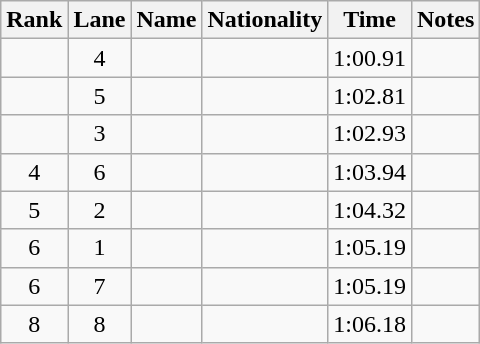<table class="wikitable sortable" style="text-align:center">
<tr>
<th>Rank</th>
<th>Lane</th>
<th>Name</th>
<th>Nationality</th>
<th>Time</th>
<th>Notes</th>
</tr>
<tr>
<td></td>
<td>4</td>
<td align=left></td>
<td align=left></td>
<td>1:00.91</td>
<td><strong></strong></td>
</tr>
<tr>
<td></td>
<td>5</td>
<td align=left></td>
<td align=left></td>
<td>1:02.81</td>
<td></td>
</tr>
<tr>
<td></td>
<td>3</td>
<td align=left></td>
<td align=left></td>
<td>1:02.93</td>
<td></td>
</tr>
<tr>
<td>4</td>
<td>6</td>
<td align=left></td>
<td align=left></td>
<td>1:03.94</td>
<td></td>
</tr>
<tr>
<td>5</td>
<td>2</td>
<td align=left></td>
<td align=left></td>
<td>1:04.32</td>
<td></td>
</tr>
<tr>
<td>6</td>
<td>1</td>
<td align=left></td>
<td align=left></td>
<td>1:05.19</td>
<td></td>
</tr>
<tr>
<td>6</td>
<td>7</td>
<td align=left></td>
<td align=left></td>
<td>1:05.19</td>
<td></td>
</tr>
<tr>
<td>8</td>
<td>8</td>
<td align=left></td>
<td align=left></td>
<td>1:06.18</td>
<td></td>
</tr>
</table>
